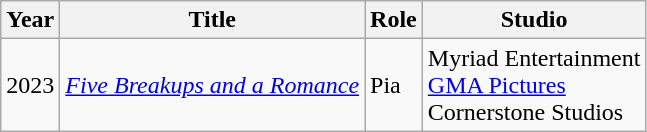<table class="wikitable sortable" >
<tr>
<th>Year</th>
<th>Title</th>
<th>Role</th>
<th class="unsortable">Studio </th>
</tr>
<tr>
<td>2023</td>
<td><em><a href='#'>Five Breakups and a Romance</a></em></td>
<td>Pia</td>
<td>Myriad Entertainment<br><a href='#'>GMA Pictures</a><br>Cornerstone Studios</td>
</tr>
</table>
